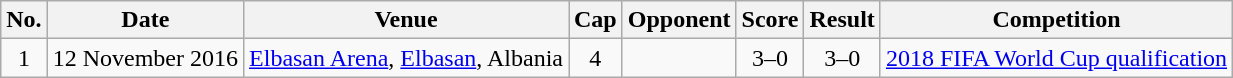<table class="wikitable sortable">
<tr>
<th scope="col">No.</th>
<th scope="col" data-sort-type="date">Date</th>
<th scope="col">Venue</th>
<th scope="col">Cap</th>
<th scope="col">Opponent</th>
<th scope="col">Score</th>
<th scope="col">Result</th>
<th scope="col">Competition</th>
</tr>
<tr>
<td align="center">1</td>
<td>12 November 2016</td>
<td><a href='#'>Elbasan Arena</a>, <a href='#'>Elbasan</a>, Albania</td>
<td align="center">4</td>
<td></td>
<td align="center">3–0</td>
<td align="center">3–0</td>
<td><a href='#'>2018 FIFA World Cup qualification</a></td>
</tr>
</table>
